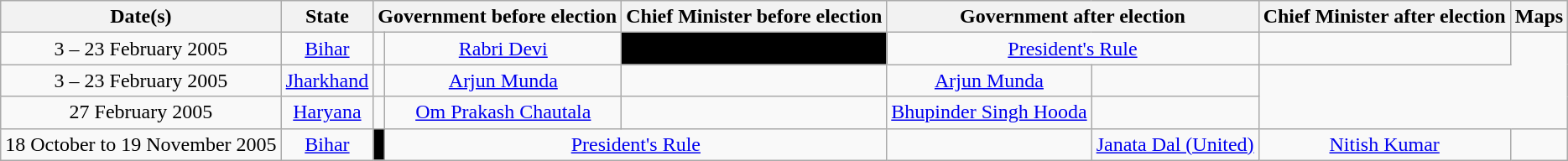<table class="wikitable sortable" style="text-align:center;">
<tr>
<th>Date(s)</th>
<th>State</th>
<th colspan="2">Government before election</th>
<th>Chief Minister before election</th>
<th colspan="2">Government after election</th>
<th>Chief Minister after election</th>
<th>Maps</th>
</tr>
<tr>
<td>3 – 23 February 2005</td>
<td><a href='#'>Bihar</a></td>
<td></td>
<td><a href='#'>Rabri Devi</a></td>
<td bgcolor="#000000"></td>
<td colspan="2" align="center"><a href='#'>President's Rule</a></td>
<td></td>
</tr>
<tr>
<td>3 – 23 February 2005</td>
<td><a href='#'>Jharkhand</a></td>
<td></td>
<td><a href='#'>Arjun Munda</a></td>
<td></td>
<td><a href='#'>Arjun Munda</a></td>
<td></td>
</tr>
<tr>
<td>27 February 2005</td>
<td><a href='#'>Haryana</a></td>
<td></td>
<td><a href='#'>Om Prakash Chautala</a></td>
<td></td>
<td><a href='#'>Bhupinder Singh Hooda</a></td>
<td></td>
</tr>
<tr>
<td>18 October to 19 November 2005</td>
<td><a href='#'>Bihar</a></td>
<td bgcolor="#000000"></td>
<td colspan="2" align="center"><a href='#'>President's Rule</a></td>
<td></td>
<td align="left"><a href='#'>Janata Dal (United)</a></td>
<td><a href='#'>Nitish Kumar</a></td>
<td></td>
</tr>
</table>
